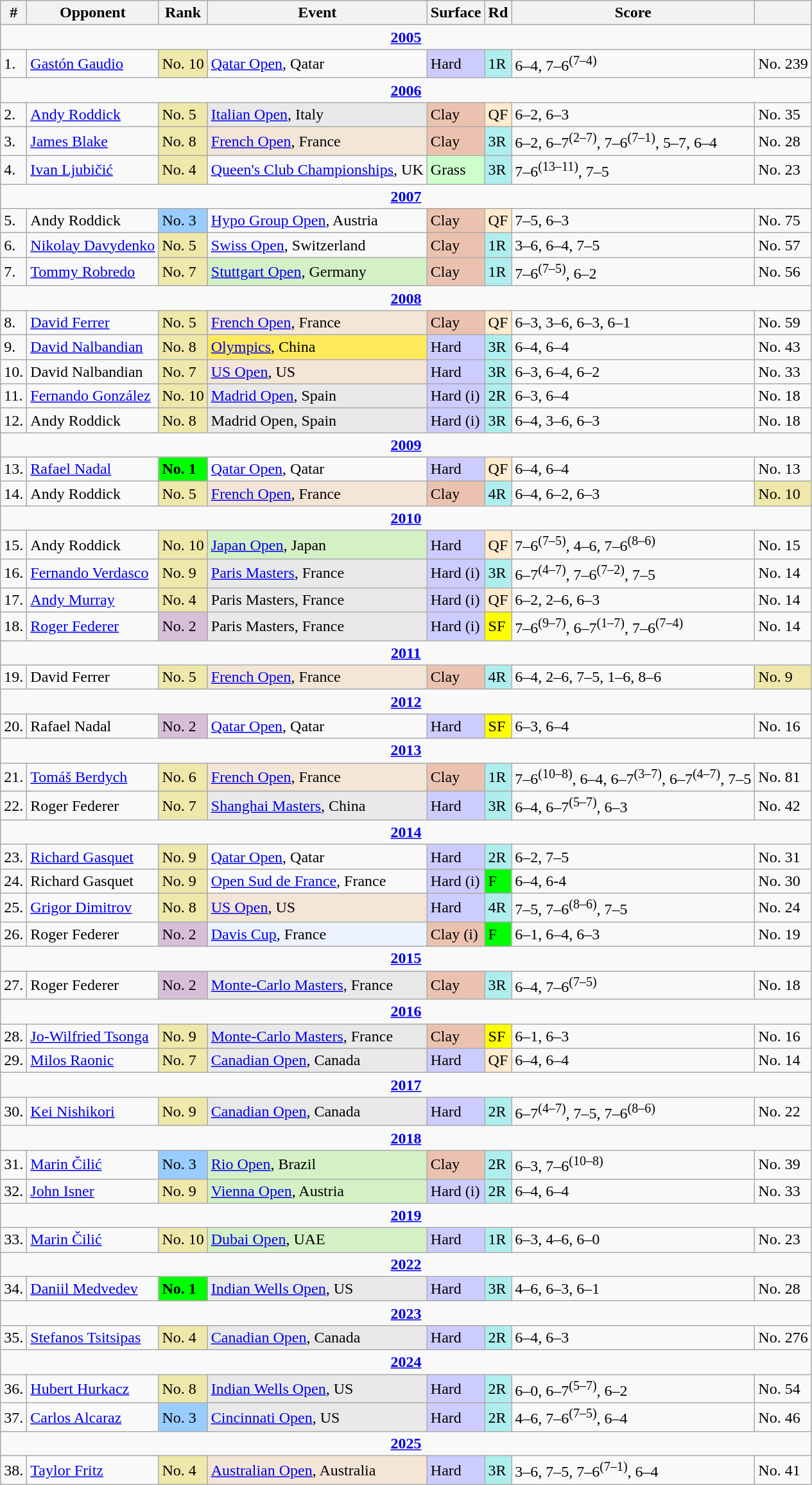<table class="wikitable sortable">
<tr>
<th>#</th>
<th>Opponent</th>
<th>Rank</th>
<th>Event</th>
<th>Surface</th>
<th>Rd</th>
<th class="unsortable">Score</th>
<th></th>
</tr>
<tr>
<td colspan="8" style=text-align:center><strong><a href='#'>2005</a></strong></td>
</tr>
<tr>
<td>1.</td>
<td> <a href='#'>Gastón Gaudio</a></td>
<td style="background:#eee8aa;">No. 10</td>
<td><a href='#'>Qatar Open</a>, Qatar</td>
<td style="background:#ccccff;">Hard</td>
<td style=background:#afeeee>1R</td>
<td>6–4, 7–6<sup>(7–4)</sup></td>
<td>No. 239</td>
</tr>
<tr>
<td colspan="8" style=text-align:center><strong><a href='#'>2006</a></strong></td>
</tr>
<tr>
<td>2.</td>
<td> <a href='#'>Andy Roddick</a></td>
<td style="background:#eee8aa;">No. 5</td>
<td style="background:#e9e9e9;"><a href='#'>Italian Open</a>, Italy</td>
<td style="background:#ebc2af;">Clay</td>
<td style=background:#ffebcd>QF</td>
<td>6–2, 6–3</td>
<td>No. 35</td>
</tr>
<tr>
<td>3.</td>
<td> <a href='#'>James Blake</a></td>
<td style="background:#eee8aa;">No. 8</td>
<td style="background:#f3e6d7;"><a href='#'>French Open</a>, France</td>
<td style="background:#ebc2af;">Clay</td>
<td style=background:#afeeee>3R</td>
<td>6–2, 6–7<sup>(2–7)</sup>, 7–6<sup>(7–1)</sup>, 5–7, 6–4</td>
<td>No. 28</td>
</tr>
<tr>
<td>4.</td>
<td> <a href='#'>Ivan Ljubičić</a></td>
<td style="background:#eee8aa;">No. 4</td>
<td><a href='#'>Queen's Club Championships</a>, UK</td>
<td style="background:#ccffcc;">Grass</td>
<td style=background:#afeeee>3R</td>
<td>7–6<sup>(13–11)</sup>, 7–5</td>
<td>No. 23</td>
</tr>
<tr>
<td colspan="8" style=text-align:center><strong><a href='#'>2007</a></strong></td>
</tr>
<tr>
<td>5.</td>
<td> Andy Roddick</td>
<td style="background:#99ccff;">No. 3</td>
<td><a href='#'>Hypo Group Open</a>, Austria</td>
<td style="background:#ebc2af;">Clay</td>
<td style=background:#ffebcd>QF</td>
<td>7–5, 6–3</td>
<td>No. 75</td>
</tr>
<tr>
<td>6.</td>
<td> <a href='#'>Nikolay Davydenko</a></td>
<td style="background:#eee8aa;">No. 5</td>
<td><a href='#'>Swiss Open</a>, Switzerland</td>
<td style="background:#ebc2af;">Clay</td>
<td style=background:#afeeee>1R</td>
<td>3–6, 6–4, 7–5</td>
<td>No. 57</td>
</tr>
<tr>
<td>7.</td>
<td> <a href='#'>Tommy Robredo</a></td>
<td style="background:#eee8aa;">No. 7</td>
<td style="background:#d4f1c5;"><a href='#'>Stuttgart Open</a>, Germany</td>
<td style="background:#ebc2af;">Clay</td>
<td style=background:#afeeee>1R</td>
<td>7–6<sup>(7–5)</sup>, 6–2</td>
<td>No. 56</td>
</tr>
<tr>
<td colspan="8" style=text-align:center><strong><a href='#'>2008</a></strong></td>
</tr>
<tr>
<td>8.</td>
<td> <a href='#'>David Ferrer</a></td>
<td style="background:#eee8aa;">No. 5</td>
<td style="background:#f3e6d7;"><a href='#'>French Open</a>, France</td>
<td style="background:#ebc2af;">Clay</td>
<td style=background:#ffebcd>QF</td>
<td>6–3, 3–6, 6–3, 6–1</td>
<td>No. 59</td>
</tr>
<tr>
<td>9.</td>
<td> <a href='#'>David Nalbandian</a></td>
<td style="background:#eee8aa;">No. 8</td>
<td style="background:#FFEA5C;"><a href='#'>Olympics</a>, China</td>
<td style="background:#ccccff;">Hard</td>
<td style=background:#afeeee>3R</td>
<td>6–4, 6–4</td>
<td>No. 43</td>
</tr>
<tr>
<td>10.</td>
<td> David Nalbandian</td>
<td style="background:#eee8aa;">No. 7</td>
<td style="background:#f3e6d7;"><a href='#'>US Open</a>, US</td>
<td style="background:#ccccff;">Hard</td>
<td style=background:#afeeee>3R</td>
<td>6–3, 6–4, 6–2</td>
<td>No. 33</td>
</tr>
<tr>
<td>11.</td>
<td> <a href='#'>Fernando González</a></td>
<td style="background:#eee8aa;">No. 10</td>
<td style="background:#e9e9e9;"><a href='#'>Madrid Open</a>, Spain</td>
<td style="background:#ccccff;">Hard (i)</td>
<td style=background:#afeeee>2R</td>
<td>6–3, 6–4</td>
<td>No. 18</td>
</tr>
<tr>
<td>12.</td>
<td> Andy Roddick</td>
<td style="background:#eee8aa;">No. 8</td>
<td style="background:#e9e9e9;">Madrid Open, Spain</td>
<td style="background:#ccccff;">Hard (i)</td>
<td style=background:#afeeee>3R</td>
<td>6–4, 3–6, 6–3</td>
<td>No. 18</td>
</tr>
<tr>
<td colspan="8" style=text-align:center><strong><a href='#'>2009</a></strong></td>
</tr>
<tr>
<td>13.</td>
<td> <a href='#'>Rafael Nadal</a></td>
<td style="background:lime;"><strong>No. 1</strong></td>
<td><a href='#'>Qatar Open</a>, Qatar</td>
<td style="background:#ccccff;">Hard</td>
<td style=background:#ffebcd>QF</td>
<td>6–4, 6–4</td>
<td>No. 13</td>
</tr>
<tr>
<td>14.</td>
<td> Andy Roddick</td>
<td style="background:#eee8aa;">No. 5</td>
<td style="background:#f3e6d7;"><a href='#'>French Open</a>, France</td>
<td style="background:#ebc2af;">Clay</td>
<td style=background:#afeeee>4R</td>
<td>6–4, 6–2, 6–3</td>
<td style="background:#eee8aa;">No. 10</td>
</tr>
<tr>
<td colspan="8" style=text-align:center><strong><a href='#'>2010</a></strong></td>
</tr>
<tr>
<td>15.</td>
<td> Andy Roddick</td>
<td style="background:#eee8aa;">No. 10</td>
<td style="background:#d4f1c5;"><a href='#'>Japan Open</a>, Japan</td>
<td style="background:#ccccff;">Hard</td>
<td style=background:#ffebcd>QF</td>
<td>7–6<sup>(7–5)</sup>, 4–6, 7–6<sup>(8–6)</sup></td>
<td>No. 15</td>
</tr>
<tr>
<td>16.</td>
<td> <a href='#'>Fernando Verdasco</a></td>
<td style="background:#eee8aa;">No. 9</td>
<td style="background:#e9e9e9;"><a href='#'>Paris Masters</a>, France</td>
<td style="background:#ccccff;">Hard (i)</td>
<td style=background:#afeeee>3R</td>
<td>6–7<sup>(4–7)</sup>, 7–6<sup>(7–2)</sup>, 7–5</td>
<td>No. 14</td>
</tr>
<tr>
<td>17.</td>
<td> <a href='#'>Andy Murray</a></td>
<td style="background:#eee8aa;">No. 4</td>
<td style="background:#e9e9e9;">Paris Masters, France</td>
<td style="background:#ccccff;">Hard (i)</td>
<td style=background:#ffebcd>QF</td>
<td>6–2, 2–6, 6–3</td>
<td>No. 14</td>
</tr>
<tr>
<td>18.</td>
<td> <a href='#'>Roger Federer</a></td>
<td style="background:thistle;">No. 2</td>
<td style="background:#e9e9e9;">Paris Masters, France</td>
<td style="background:#ccccff;">Hard (i)</td>
<td style="background:Yellow;">SF</td>
<td>7–6<sup>(9–7)</sup>, 6–7<sup>(1–7)</sup>, 7–6<sup>(7–4)</sup></td>
<td>No. 14</td>
</tr>
<tr>
<td colspan="8" style=text-align:center><strong><a href='#'>2011</a></strong></td>
</tr>
<tr>
<td>19.</td>
<td> David Ferrer</td>
<td style="background:#eee8aa;">No. 5</td>
<td style="background:#f3e6d7;"><a href='#'>French Open</a>, France</td>
<td style="background:#ebc2af;">Clay</td>
<td style=background:#afeeee>4R</td>
<td>6–4, 2–6, 7–5, 1–6, 8–6</td>
<td style="background:#eee8aa;">No. 9</td>
</tr>
<tr>
<td colspan="8" style=text-align:center><strong><a href='#'>2012</a></strong></td>
</tr>
<tr>
<td>20.</td>
<td> Rafael Nadal</td>
<td style="background:thistle;">No. 2</td>
<td><a href='#'>Qatar Open</a>, Qatar</td>
<td style="background:#ccccff;">Hard</td>
<td style="background:yellow;">SF</td>
<td>6–3, 6–4</td>
<td>No. 16</td>
</tr>
<tr>
<td colspan="8" style=text-align:center><strong><a href='#'>2013</a></strong></td>
</tr>
<tr>
<td>21.</td>
<td> <a href='#'>Tomáš Berdych</a></td>
<td style="background:#eee8aa;">No. 6</td>
<td style="background:#f3e6d7;"><a href='#'>French Open</a>, France</td>
<td style="background:#ebc2af;">Clay</td>
<td style=background:#afeeee>1R</td>
<td>7–6<sup>(10–8)</sup>, 6–4, 6–7<sup>(3–7)</sup>, 6–7<sup>(4–7)</sup>, 7–5</td>
<td>No. 81</td>
</tr>
<tr>
<td>22.</td>
<td> Roger Federer</td>
<td style="background:#eee8aa;">No. 7</td>
<td style="background:#e9e9e9;"><a href='#'>Shanghai Masters</a>, China</td>
<td style="background:#ccccff;">Hard</td>
<td style=background:#afeeee>3R</td>
<td>6–4, 6–7<sup>(5–7)</sup>, 6–3</td>
<td>No. 42</td>
</tr>
<tr>
<td colspan="8" style=text-align:center><strong><a href='#'>2014</a></strong></td>
</tr>
<tr>
<td>23.</td>
<td> <a href='#'>Richard Gasquet</a></td>
<td style="background:#eee8aa;">No. 9</td>
<td><a href='#'>Qatar Open</a>, Qatar</td>
<td style="background:#ccccff;">Hard</td>
<td style=background:#afeeee>2R</td>
<td>6–2, 7–5</td>
<td>No. 31</td>
</tr>
<tr>
<td>24.</td>
<td> Richard Gasquet</td>
<td style="background:#eee8aa;">No. 9</td>
<td><a href='#'>Open Sud de France</a>, France</td>
<td style="background:#ccccff;">Hard (i)</td>
<td style="background:lime;">F</td>
<td>6–4, 6-4</td>
<td>No. 30</td>
</tr>
<tr>
<td>25.</td>
<td> <a href='#'>Grigor Dimitrov</a></td>
<td style="background:#eee8aa">No. 8</td>
<td style="background:#f3e6d7"><a href='#'>US Open</a>, US</td>
<td style="background:#ccccff">Hard</td>
<td style=background:#afeeee>4R</td>
<td>7–5, 7–6<sup>(8–6)</sup>, 7–5</td>
<td>No. 24</td>
</tr>
<tr>
<td>26.</td>
<td> Roger Federer</td>
<td style="background:thistle;">No. 2</td>
<td style="background:#ecf2ff;"><a href='#'>Davis Cup</a>, France</td>
<td style="background:#ebc2af;">Clay (i)</td>
<td style="background:lime;">F</td>
<td>6–1, 6–4, 6–3</td>
<td>No. 19</td>
</tr>
<tr>
<td colspan="8" style=text-align:center><strong><a href='#'>2015</a></strong></td>
</tr>
<tr>
<td>27.</td>
<td> Roger Federer</td>
<td style="background:thistle;">No. 2</td>
<td style="background:#e9e9e9;"><a href='#'>Monte-Carlo Masters</a>, France</td>
<td style="background:#ebc2af;">Clay</td>
<td style=background:#afeeee>3R</td>
<td>6–4, 7–6<sup>(7–5)</sup></td>
<td>No. 18</td>
</tr>
<tr>
<td colspan="8" style=text-align:center><strong><a href='#'>2016</a></strong></td>
</tr>
<tr>
<td>28.</td>
<td> <a href='#'>Jo-Wilfried Tsonga</a></td>
<td style="background:#eee8aa;">No. 9</td>
<td style="background:#e9e9e9;"><a href='#'>Monte-Carlo Masters</a>, France</td>
<td style="background:#ebc2af;">Clay</td>
<td style="background:yellow;">SF</td>
<td>6–1, 6–3</td>
<td>No. 16</td>
</tr>
<tr>
<td>29.</td>
<td> <a href='#'>Milos Raonic</a></td>
<td style="background:#eee8aa;">No. 7</td>
<td style="background:#e9e9e9;"><a href='#'>Canadian Open</a>, Canada</td>
<td style="background:#CCCCFF;">Hard</td>
<td style=background:#ffebcd>QF</td>
<td>6–4, 6–4</td>
<td>No. 14</td>
</tr>
<tr>
<td colspan="8" style=text-align:center><strong><a href='#'>2017</a></strong></td>
</tr>
<tr>
<td>30.</td>
<td> <a href='#'>Kei Nishikori</a></td>
<td style="background:#eee8aa;">No. 9</td>
<td style="background:#e9e9e9;"><a href='#'>Canadian Open</a>, Canada</td>
<td style="background:#CCCCFF;">Hard</td>
<td style=background:#afeeee>2R</td>
<td>6–7<sup>(4–7)</sup>, 7–5, 7–6<sup>(8–6)</sup></td>
<td>No. 22</td>
</tr>
<tr>
<td colspan="8" style=text-align:center><strong><a href='#'>2018</a></strong></td>
</tr>
<tr>
<td>31.</td>
<td> <a href='#'>Marin Čilić</a></td>
<td style="background:#99ccff;">No. 3</td>
<td style="background:#d4f1c5;"><a href='#'>Rio Open</a>, Brazil</td>
<td style="background:#ebc2af;">Clay</td>
<td style=background:#afeeee>2R</td>
<td>6–3, 7–6<sup>(10–8)</sup></td>
<td>No. 39</td>
</tr>
<tr>
<td>32.</td>
<td> <a href='#'>John Isner</a></td>
<td style="background:#eee8aa;">No. 9</td>
<td style="background:#d4f1c5;"><a href='#'>Vienna Open</a>, Austria</td>
<td style="background:#ccccff;">Hard (i)</td>
<td style=background:#afeeee>2R</td>
<td>6–4, 6–4</td>
<td>No. 33</td>
</tr>
<tr>
<td colspan="8" style=text-align:center><strong><a href='#'>2019</a></strong></td>
</tr>
<tr>
<td>33.</td>
<td> <a href='#'>Marin Čilić</a></td>
<td style="background:#eee8aa;">No. 10</td>
<td style="background:#d4f1c5;"><a href='#'>Dubai Open</a>, UAE</td>
<td style="background:#CCCCFF;">Hard</td>
<td style=background:#afeeee>1R</td>
<td>6–3, 4–6, 6–0</td>
<td>No. 23</td>
</tr>
<tr>
<td colspan="8" style=text-align:center><strong><a href='#'>2022</a></strong></td>
</tr>
<tr>
<td>34.</td>
<td> <a href='#'>Daniil Medvedev</a></td>
<td style="background:lime;"><strong>No. 1</strong></td>
<td style="background:#e9e9e9;"><a href='#'>Indian Wells Open</a>, US</td>
<td style="background:#ccccff;">Hard</td>
<td style=background:#afeeee>3R</td>
<td>4–6, 6–3, 6–1</td>
<td>No. 28</td>
</tr>
<tr>
<td colspan="8" style=text-align:center><strong><a href='#'>2023</a></strong></td>
</tr>
<tr>
<td>35.</td>
<td> <a href='#'>Stefanos Tsitsipas</a></td>
<td style="background:#eee8aa;">No. 4</td>
<td style="background:#e9e9e9;"><a href='#'>Canadian Open</a>, Canada</td>
<td style="background:#CCCCFF;">Hard</td>
<td style=background:#afeeee>2R</td>
<td>6–4, 6–3</td>
<td>No. 276</td>
</tr>
<tr>
<td colspan="8" style=text-align:center><strong><a href='#'>2024</a></strong></td>
</tr>
<tr>
<td>36.</td>
<td> <a href='#'>Hubert Hurkacz</a></td>
<td style="background:#eee8aa;">No. 8</td>
<td bgcolor=e9e9e9><a href='#'>Indian Wells Open</a>, US</td>
<td bgcolor=ccccff>Hard</td>
<td bgcolor=afeeee>2R</td>
<td>6–0, 6–7<sup>(5–7)</sup>, 6–2</td>
<td>No. 54</td>
</tr>
<tr>
<td>37.</td>
<td> <a href='#'>Carlos Alcaraz</a></td>
<td style="background:#99ccff;">No. 3</td>
<td bgcolor=e9e9e9><a href='#'>Cincinnati Open</a>, US</td>
<td bgcolor=ccccff>Hard</td>
<td bgcolor=afeeee>2R</td>
<td>4–6, 7–6<sup>(7–5)</sup>, 6–4</td>
<td>No. 46</td>
</tr>
<tr>
<td colspan="8" style=text-align:center><strong><a href='#'>2025</a></strong></td>
</tr>
<tr>
<td>38.</td>
<td> <a href='#'>Taylor Fritz</a></td>
<td style=background:#eee8aa>No. 4</td>
<td style=background:#f3e6d7><a href='#'>Australian Open</a>, Australia</td>
<td style=background:#ccccff>Hard</td>
<td style=background:#afeeee>3R</td>
<td>3–6, 7–5, 7–6<sup>(7–1)</sup>, 6–4</td>
<td>No. 41</td>
</tr>
</table>
